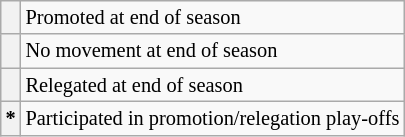<table class="wikitable" style="font-size:85%">
<tr>
<th></th>
<td>Promoted at end of season</td>
</tr>
<tr>
<th></th>
<td>No movement at end of season</td>
</tr>
<tr>
<th></th>
<td>Relegated at end of season</td>
</tr>
<tr>
<th>*</th>
<td>Participated in promotion/relegation play-offs</td>
</tr>
</table>
